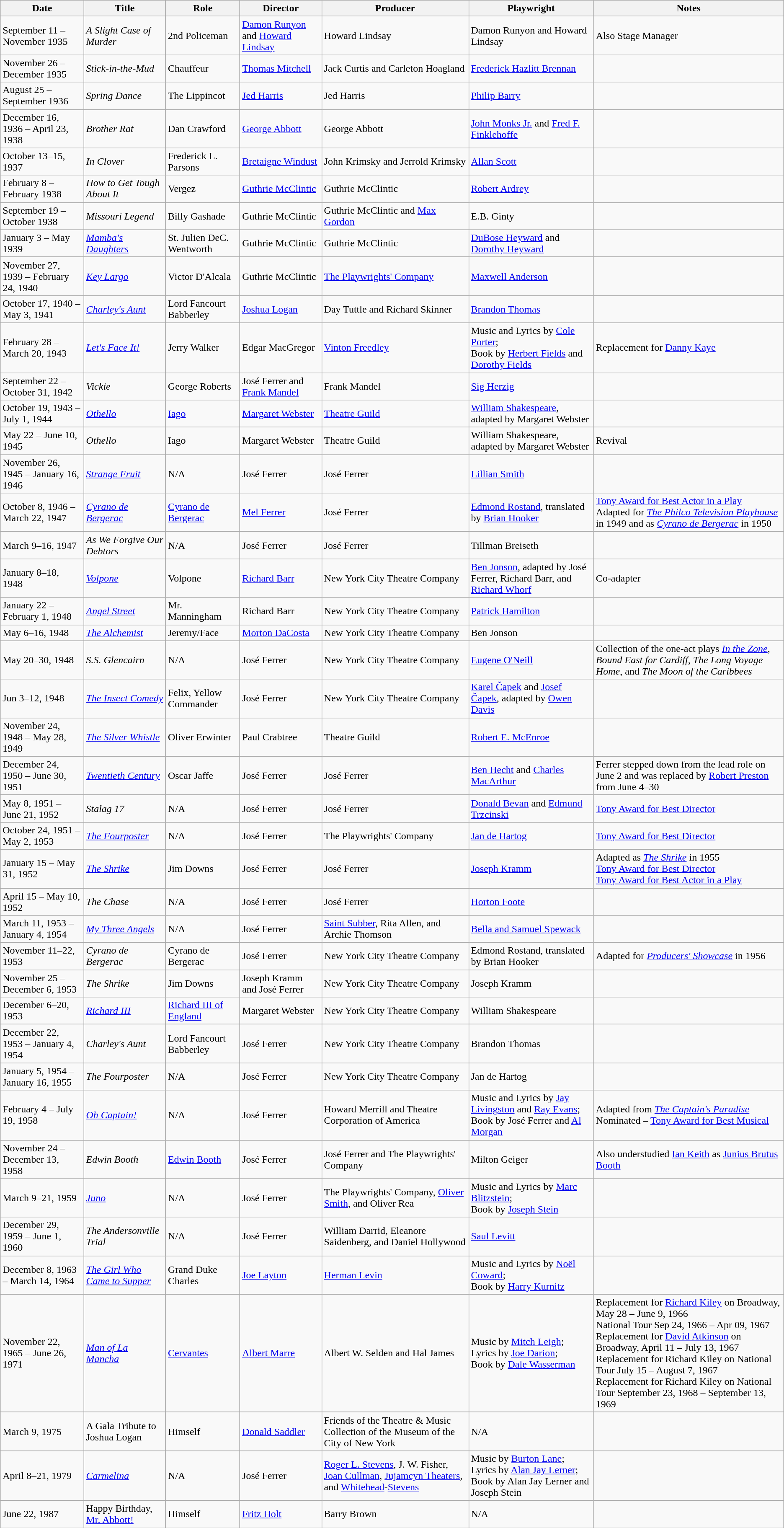<table class="wikitable sortable">
<tr>
<th>Date</th>
<th>Title</th>
<th>Role</th>
<th>Director</th>
<th>Producer</th>
<th>Playwright</th>
<th>Notes</th>
</tr>
<tr>
<td>September 11 – November 1935</td>
<td><em>A Slight Case of Murder</em></td>
<td>2nd Policeman</td>
<td><a href='#'>Damon Runyon</a> and <a href='#'>Howard Lindsay</a></td>
<td>Howard Lindsay</td>
<td>Damon Runyon and Howard Lindsay</td>
<td>Also Stage Manager</td>
</tr>
<tr>
<td>November 26 – December 1935</td>
<td><em>Stick-in-the-Mud</em></td>
<td>Chauffeur</td>
<td><a href='#'>Thomas Mitchell</a></td>
<td>Jack Curtis and Carleton Hoagland</td>
<td><a href='#'>Frederick Hazlitt Brennan</a></td>
<td></td>
</tr>
<tr>
<td>August 25 – September 1936</td>
<td><em>Spring Dance</em></td>
<td>The Lippincot</td>
<td><a href='#'>Jed Harris</a></td>
<td>Jed Harris</td>
<td><a href='#'>Philip Barry</a></td>
<td></td>
</tr>
<tr>
<td>December 16, 1936 – April 23, 1938</td>
<td><em>Brother Rat</em></td>
<td>Dan Crawford</td>
<td><a href='#'>George Abbott</a></td>
<td>George Abbott</td>
<td><a href='#'>John Monks Jr.</a> and <a href='#'>Fred F. Finklehoffe</a></td>
<td></td>
</tr>
<tr>
<td>October 13–15, 1937</td>
<td><em>In Clover</em></td>
<td>Frederick L. Parsons</td>
<td><a href='#'>Bretaigne Windust</a></td>
<td>John Krimsky and Jerrold Krimsky</td>
<td><a href='#'>Allan Scott</a></td>
<td></td>
</tr>
<tr>
<td>February 8 – February 1938</td>
<td><em>How to Get Tough About It</em></td>
<td>Vergez</td>
<td><a href='#'>Guthrie McClintic</a></td>
<td>Guthrie McClintic</td>
<td><a href='#'>Robert Ardrey</a></td>
<td></td>
</tr>
<tr>
<td>September 19 – October 1938</td>
<td><em>Missouri Legend</em></td>
<td>Billy Gashade</td>
<td>Guthrie McClintic</td>
<td>Guthrie McClintic and <a href='#'>Max Gordon</a></td>
<td>E.B. Ginty</td>
<td></td>
</tr>
<tr>
<td>January 3 – May 1939</td>
<td><em><a href='#'>Mamba's Daughters</a></em></td>
<td>St. Julien DeC. Wentworth</td>
<td>Guthrie McClintic</td>
<td>Guthrie McClintic</td>
<td><a href='#'>DuBose Heyward</a> and <a href='#'>Dorothy Heyward</a></td>
<td></td>
</tr>
<tr>
<td>November 27, 1939 – February 24, 1940</td>
<td><em><a href='#'>Key Largo</a></em></td>
<td>Victor D'Alcala</td>
<td>Guthrie McClintic</td>
<td><a href='#'>The Playwrights' Company</a></td>
<td><a href='#'>Maxwell Anderson</a></td>
<td></td>
</tr>
<tr>
<td>October 17, 1940 – May 3, 1941</td>
<td><em><a href='#'>Charley's Aunt</a></em></td>
<td>Lord Fancourt Babberley</td>
<td><a href='#'>Joshua Logan</a></td>
<td>Day Tuttle and Richard Skinner</td>
<td><a href='#'>Brandon Thomas</a></td>
<td></td>
</tr>
<tr>
<td>February 28 – March 20, 1943</td>
<td><em><a href='#'>Let's Face It!</a></em></td>
<td>Jerry Walker</td>
<td>Edgar MacGregor</td>
<td><a href='#'>Vinton Freedley</a></td>
<td>Music and Lyrics by <a href='#'>Cole Porter</a>; <br> Book by <a href='#'>Herbert Fields</a> and <a href='#'>Dorothy Fields</a></td>
<td>Replacement for <a href='#'>Danny Kaye</a></td>
</tr>
<tr>
<td>September 22 – October 31, 1942</td>
<td><em>Vickie</em></td>
<td>George Roberts</td>
<td>José Ferrer and <a href='#'>Frank Mandel</a></td>
<td>Frank Mandel</td>
<td><a href='#'>Sig Herzig</a></td>
<td></td>
</tr>
<tr>
<td>October 19, 1943 – July 1, 1944</td>
<td><em><a href='#'>Othello</a></em></td>
<td><a href='#'>Iago</a></td>
<td><a href='#'>Margaret Webster</a></td>
<td><a href='#'>Theatre Guild</a></td>
<td><a href='#'>William Shakespeare</a>, adapted by Margaret Webster</td>
<td></td>
</tr>
<tr>
<td>May 22 – June 10, 1945</td>
<td><em>Othello</em></td>
<td>Iago</td>
<td>Margaret Webster</td>
<td>Theatre Guild</td>
<td>William Shakespeare, adapted by Margaret Webster</td>
<td>Revival</td>
</tr>
<tr>
<td>November 26, 1945 – January 16, 1946</td>
<td><em><a href='#'>Strange Fruit</a></em></td>
<td>N/A</td>
<td>José Ferrer</td>
<td>José Ferrer</td>
<td><a href='#'>Lillian Smith</a></td>
<td></td>
</tr>
<tr>
<td>October 8, 1946 – March 22, 1947</td>
<td><em><a href='#'>Cyrano de Bergerac</a></em></td>
<td><a href='#'>Cyrano de Bergerac</a></td>
<td><a href='#'>Mel Ferrer</a></td>
<td>José Ferrer</td>
<td><a href='#'>Edmond Rostand</a>, translated by <a href='#'>Brian Hooker</a></td>
<td><a href='#'>Tony Award for Best Actor in a Play</a> <br> Adapted for <em><a href='#'>The Philco Television Playhouse</a></em> in 1949 and as <em><a href='#'>Cyrano de Bergerac</a></em> in 1950</td>
</tr>
<tr>
<td>March 9–16, 1947</td>
<td><em>As We Forgive Our Debtors</em></td>
<td>N/A</td>
<td>José Ferrer</td>
<td>José Ferrer</td>
<td>Tillman Breiseth</td>
<td></td>
</tr>
<tr>
<td>January 8–18, 1948</td>
<td><em><a href='#'>Volpone</a></em></td>
<td>Volpone</td>
<td><a href='#'>Richard Barr</a></td>
<td>New York City Theatre Company</td>
<td><a href='#'>Ben Jonson</a>, adapted by José Ferrer, Richard Barr, and <a href='#'>Richard Whorf</a></td>
<td>Co-adapter</td>
</tr>
<tr>
<td>January 22 – February 1, 1948</td>
<td><em><a href='#'>Angel Street</a></em></td>
<td>Mr. Manningham</td>
<td>Richard Barr</td>
<td>New York City Theatre Company</td>
<td><a href='#'>Patrick Hamilton</a></td>
<td></td>
</tr>
<tr>
<td>May 6–16, 1948</td>
<td><em><a href='#'>The Alchemist</a></em></td>
<td>Jeremy/Face</td>
<td><a href='#'>Morton DaCosta</a></td>
<td>New York City Theatre Company</td>
<td>Ben Jonson</td>
<td></td>
</tr>
<tr>
<td>May 20–30, 1948</td>
<td><em>S.S. Glencairn</em></td>
<td>N/A</td>
<td>José Ferrer</td>
<td>New York City Theatre Company</td>
<td><a href='#'>Eugene O'Neill</a></td>
<td>Collection of the one-act plays <em><a href='#'>In the Zone</a></em>, <em>Bound East for Cardiff</em>, <em>The Long Voyage Home</em>, and <em>The Moon of the Caribbees</em></td>
</tr>
<tr>
<td>Jun 3–12, 1948</td>
<td><em><a href='#'>The Insect Comedy</a></em></td>
<td>Felix, Yellow Commander</td>
<td>José Ferrer</td>
<td>New York City Theatre Company</td>
<td><a href='#'>Karel Čapek</a> and <a href='#'>Josef Čapek</a>, adapted by <a href='#'>Owen Davis</a></td>
<td></td>
</tr>
<tr>
<td>November 24, 1948 – May 28, 1949</td>
<td><em><a href='#'>The Silver Whistle</a></em></td>
<td>Oliver Erwinter</td>
<td>Paul Crabtree</td>
<td>Theatre Guild</td>
<td><a href='#'>Robert E. McEnroe</a></td>
<td></td>
</tr>
<tr>
<td>December 24, 1950 – June 30, 1951</td>
<td><em><a href='#'>Twentieth Century</a></em></td>
<td>Oscar Jaffe</td>
<td>José Ferrer</td>
<td>José Ferrer</td>
<td><a href='#'>Ben Hecht</a> and <a href='#'>Charles MacArthur</a></td>
<td>Ferrer stepped down from the lead role on June 2 and was replaced by <a href='#'>Robert Preston</a> from June 4–30</td>
</tr>
<tr>
<td>May 8, 1951 – June 21, 1952</td>
<td><em>Stalag 17</em></td>
<td>N/A</td>
<td>José Ferrer</td>
<td>José Ferrer</td>
<td><a href='#'>Donald Bevan</a> and <a href='#'>Edmund Trzcinski</a></td>
<td><a href='#'>Tony Award for Best Director</a></td>
</tr>
<tr>
<td>October 24, 1951 – May 2, 1953</td>
<td><em><a href='#'>The Fourposter</a></em></td>
<td>N/A</td>
<td>José Ferrer</td>
<td>The Playwrights' Company</td>
<td><a href='#'>Jan de Hartog</a></td>
<td><a href='#'>Tony Award for Best Director</a></td>
</tr>
<tr>
<td>January 15 – May 31, 1952</td>
<td><em><a href='#'>The Shrike</a></em></td>
<td>Jim Downs</td>
<td>José Ferrer</td>
<td>José Ferrer</td>
<td><a href='#'>Joseph Kramm</a></td>
<td>Adapted as <em><a href='#'>The Shrike</a></em> in 1955 <br> <a href='#'>Tony Award for Best Director</a> <br> <a href='#'>Tony Award for Best Actor in a Play</a></td>
</tr>
<tr>
<td>April 15 – May 10, 1952</td>
<td><em>The Chase</em></td>
<td>N/A</td>
<td>José Ferrer</td>
<td>José Ferrer</td>
<td><a href='#'>Horton Foote</a></td>
<td></td>
</tr>
<tr>
<td>March 11, 1953 – January 4, 1954</td>
<td><em><a href='#'>My Three Angels</a></em></td>
<td>N/A</td>
<td>José Ferrer</td>
<td><a href='#'>Saint Subber</a>, Rita Allen, and Archie Thomson</td>
<td><a href='#'>Bella and Samuel Spewack</a></td>
<td></td>
</tr>
<tr>
<td>November 11–22, 1953</td>
<td><em>Cyrano de Bergerac</em></td>
<td>Cyrano de Bergerac</td>
<td>José Ferrer</td>
<td>New York City Theatre Company</td>
<td>Edmond Rostand, translated by Brian Hooker</td>
<td>Adapted for <em><a href='#'>Producers' Showcase</a></em> in 1956</td>
</tr>
<tr>
<td>November 25 – December 6, 1953</td>
<td><em>The Shrike</em></td>
<td>Jim Downs</td>
<td>Joseph Kramm and José Ferrer</td>
<td>New York City Theatre Company</td>
<td>Joseph Kramm</td>
<td></td>
</tr>
<tr>
<td>December 6–20, 1953</td>
<td><em><a href='#'>Richard III</a></em></td>
<td><a href='#'>Richard III of England</a></td>
<td>Margaret Webster</td>
<td>New York City Theatre Company</td>
<td>William Shakespeare</td>
<td></td>
</tr>
<tr>
<td>December 22, 1953 – January 4, 1954</td>
<td><em>Charley's Aunt</em></td>
<td>Lord Fancourt Babberley</td>
<td>José Ferrer</td>
<td>New York City Theatre Company</td>
<td>Brandon Thomas</td>
<td></td>
</tr>
<tr>
<td>January 5, 1954 – January 16, 1955</td>
<td><em>The Fourposter</em></td>
<td>N/A</td>
<td>José Ferrer</td>
<td>New York City Theatre Company</td>
<td>Jan de Hartog</td>
<td></td>
</tr>
<tr>
<td>February 4 – July 19, 1958</td>
<td><em><a href='#'>Oh Captain!</a></em></td>
<td>N/A</td>
<td>José Ferrer</td>
<td>Howard Merrill and Theatre Corporation of America</td>
<td>Music and Lyrics by <a href='#'>Jay Livingston</a> and <a href='#'>Ray Evans</a>; <br> Book by José Ferrer and <a href='#'>Al Morgan</a></td>
<td>Adapted from <em><a href='#'>The Captain's Paradise</a></em> <br> Nominated – <a href='#'>Tony Award for Best Musical</a></td>
</tr>
<tr>
<td>November 24 – December 13, 1958</td>
<td><em>Edwin Booth</em></td>
<td><a href='#'>Edwin Booth</a></td>
<td>José Ferrer</td>
<td>José Ferrer and The Playwrights' Company</td>
<td>Milton Geiger</td>
<td>Also understudied <a href='#'>Ian Keith</a> as <a href='#'>Junius Brutus Booth</a></td>
</tr>
<tr>
<td>March 9–21, 1959</td>
<td><em><a href='#'>Juno</a></em></td>
<td>N/A</td>
<td>José Ferrer</td>
<td>The Playwrights' Company, <a href='#'>Oliver Smith</a>, and Oliver Rea</td>
<td>Music and Lyrics by <a href='#'>Marc Blitzstein</a>; <br> Book by <a href='#'>Joseph Stein</a></td>
<td></td>
</tr>
<tr>
<td>December 29, 1959 – June 1, 1960</td>
<td><em>The Andersonville Trial</em></td>
<td>N/A</td>
<td>José Ferrer</td>
<td>William Darrid, Eleanore Saidenberg, and Daniel Hollywood</td>
<td><a href='#'>Saul Levitt</a></td>
<td></td>
</tr>
<tr>
<td>December 8, 1963 – March 14, 1964</td>
<td><em><a href='#'>The Girl Who Came to Supper</a></em></td>
<td>Grand Duke Charles</td>
<td><a href='#'>Joe Layton</a></td>
<td><a href='#'>Herman Levin</a></td>
<td>Music and Lyrics by <a href='#'>Noël Coward</a>; <br> Book by <a href='#'>Harry Kurnitz</a></td>
<td></td>
</tr>
<tr>
<td>November 22, 1965 – June 26, 1971</td>
<td><em><a href='#'>Man of La Mancha</a></em></td>
<td><a href='#'>Cervantes</a></td>
<td><a href='#'>Albert Marre</a></td>
<td>Albert W. Selden and Hal James</td>
<td>Music by <a href='#'>Mitch Leigh</a>; <br> Lyrics by <a href='#'>Joe Darion</a>; <br> Book by <a href='#'>Dale Wasserman</a></td>
<td>Replacement for <a href='#'>Richard Kiley</a> on Broadway, May 28 – June 9, 1966 <br> National Tour Sep 24, 1966 – Apr 09, 1967 <br> Replacement for <a href='#'>David Atkinson</a> on Broadway, April 11 – July 13, 1967 <br> Replacement for Richard Kiley on National Tour July 15 – August 7, 1967 <br> Replacement for Richard Kiley on National Tour September 23, 1968 – September 13, 1969</td>
</tr>
<tr>
<td>March 9, 1975</td>
<td>A Gala Tribute to Joshua Logan</td>
<td>Himself</td>
<td><a href='#'>Donald Saddler</a></td>
<td>Friends of the Theatre & Music Collection of the Museum of the City of New York</td>
<td>N/A</td>
<td></td>
</tr>
<tr>
<td>April 8–21, 1979</td>
<td><em><a href='#'>Carmelina</a></em></td>
<td>N/A</td>
<td>José Ferrer</td>
<td><a href='#'>Roger L. Stevens</a>, J. W. Fisher, <a href='#'>Joan Cullman</a>, <a href='#'>Jujamcyn Theaters</a>, and <a href='#'>Whitehead</a>-<a href='#'>Stevens</a></td>
<td>Music by <a href='#'>Burton Lane</a>; <br> Lyrics by <a href='#'>Alan Jay Lerner</a>; <br> Book by Alan Jay Lerner and Joseph Stein</td>
<td></td>
</tr>
<tr>
<td>June 22, 1987</td>
<td>Happy Birthday, <a href='#'>Mr. Abbott!</a></td>
<td>Himself</td>
<td><a href='#'>Fritz Holt</a></td>
<td>Barry Brown</td>
<td>N/A</td>
<td></td>
</tr>
</table>
